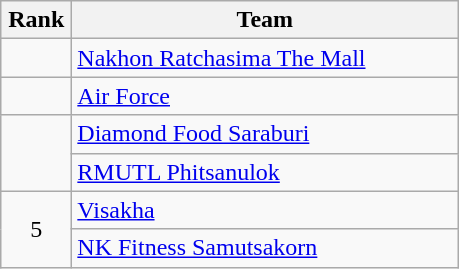<table class="wikitable" style="text-align: center;">
<tr>
<th width=40>Rank</th>
<th width=250>Team</th>
</tr>
<tr>
<td></td>
<td align=left> <a href='#'>Nakhon Ratchasima The Mall</a></td>
</tr>
<tr>
<td></td>
<td align=left> <a href='#'>Air Force</a></td>
</tr>
<tr>
<td rowspan=2></td>
<td align=left> <a href='#'>Diamond Food Saraburi</a></td>
</tr>
<tr>
<td align=left> <a href='#'>RMUTL Phitsanulok</a></td>
</tr>
<tr>
<td rowspan=2>5</td>
<td align=left> <a href='#'>Visakha</a></td>
</tr>
<tr>
<td align=left> <a href='#'>NK Fitness Samutsakorn</a></td>
</tr>
</table>
